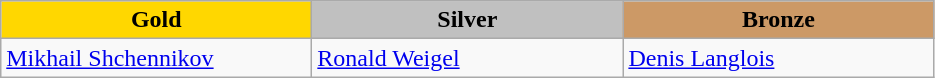<table class="wikitable" style="text-align:left">
<tr align="center">
<td width=200 bgcolor=gold><strong>Gold</strong></td>
<td width=200 bgcolor=silver><strong>Silver</strong></td>
<td width=200 bgcolor=CC9966><strong>Bronze</strong></td>
</tr>
<tr>
<td><a href='#'>Mikhail Shchennikov</a><br><em></em></td>
<td><a href='#'>Ronald Weigel</a><br><em></em></td>
<td><a href='#'>Denis Langlois</a><br><em></em></td>
</tr>
</table>
